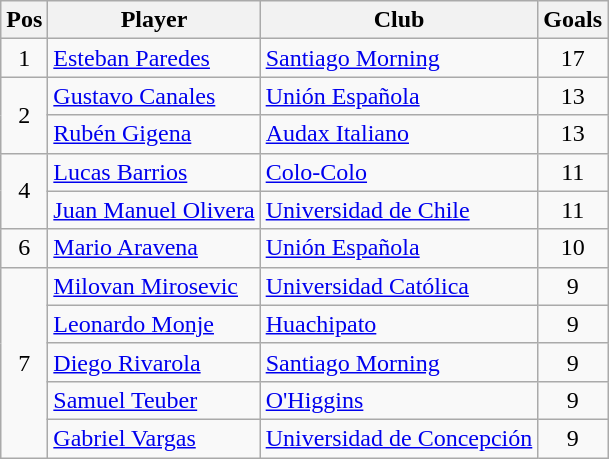<table class="wikitable" border="1">
<tr>
<th>Pos</th>
<th>Player</th>
<th>Club</th>
<th>Goals</th>
</tr>
<tr>
<td align="center">1</td>
<td> <a href='#'>Esteban Paredes</a></td>
<td><a href='#'>Santiago Morning</a></td>
<td align="center">17</td>
</tr>
<tr>
<td rowspan="2" align="center">2</td>
<td> <a href='#'>Gustavo Canales</a></td>
<td><a href='#'>Unión Española</a></td>
<td align="center">13</td>
</tr>
<tr>
<td> <a href='#'>Rubén Gigena</a></td>
<td><a href='#'>Audax Italiano</a></td>
<td align="center">13</td>
</tr>
<tr>
<td rowspan="2" align="center">4</td>
<td> <a href='#'>Lucas Barrios</a></td>
<td><a href='#'>Colo-Colo</a></td>
<td align="center">11</td>
</tr>
<tr>
<td> <a href='#'>Juan Manuel Olivera</a></td>
<td><a href='#'>Universidad de Chile</a></td>
<td align="center">11</td>
</tr>
<tr>
<td align="center">6</td>
<td> <a href='#'>Mario Aravena</a></td>
<td><a href='#'>Unión Española</a></td>
<td align="center">10</td>
</tr>
<tr>
<td rowspan="5" align="center">7</td>
<td> <a href='#'>Milovan Mirosevic</a></td>
<td><a href='#'>Universidad Católica</a></td>
<td align="center">9</td>
</tr>
<tr>
<td> <a href='#'>Leonardo Monje</a></td>
<td><a href='#'>Huachipato</a></td>
<td align="center">9</td>
</tr>
<tr>
<td> <a href='#'>Diego Rivarola</a></td>
<td><a href='#'>Santiago Morning</a></td>
<td align="center">9</td>
</tr>
<tr>
<td> <a href='#'>Samuel Teuber</a></td>
<td><a href='#'>O'Higgins</a></td>
<td align="center">9</td>
</tr>
<tr>
<td> <a href='#'>Gabriel Vargas</a></td>
<td><a href='#'>Universidad de Concepción</a></td>
<td align="center">9</td>
</tr>
</table>
